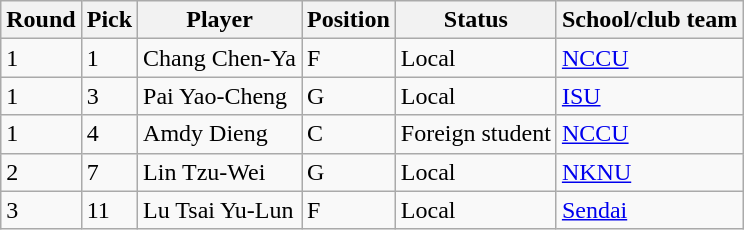<table class="wikitable">
<tr>
<th>Round</th>
<th>Pick</th>
<th>Player</th>
<th>Position</th>
<th>Status</th>
<th>School/club team</th>
</tr>
<tr>
<td>1</td>
<td>1</td>
<td>Chang Chen-Ya</td>
<td>F</td>
<td>Local</td>
<td><a href='#'>NCCU</a></td>
</tr>
<tr>
<td>1</td>
<td>3</td>
<td>Pai Yao-Cheng</td>
<td>G</td>
<td>Local</td>
<td><a href='#'>ISU</a></td>
</tr>
<tr>
<td>1</td>
<td>4</td>
<td>Amdy Dieng</td>
<td>C</td>
<td>Foreign student</td>
<td><a href='#'>NCCU</a></td>
</tr>
<tr>
<td>2</td>
<td>7</td>
<td>Lin Tzu-Wei</td>
<td>G</td>
<td>Local</td>
<td><a href='#'>NKNU</a></td>
</tr>
<tr>
<td>3</td>
<td>11</td>
<td>Lu Tsai Yu-Lun</td>
<td>F</td>
<td>Local</td>
<td><a href='#'>Sendai</a></td>
</tr>
</table>
